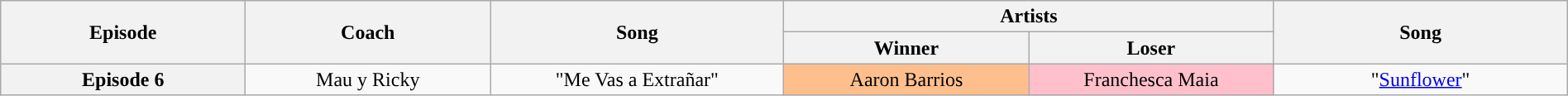<table class="wikitable" style="text-align: center; width:100%;">
<tr>
<th rowspan="2" style="width:15%;">Episode</th>
<th rowspan="2" style="width:15%;">Coach</th>
<th rowspan="2" style="width:18%;">Song</th>
<th colspan="2" style="width:30%;">Artists</th>
<th rowspan="2" style="width:18%;">Song</th>
</tr>
<tr>
<th style="width:15%;">Winner</th>
<th style="width:15%;">Loser</th>
</tr>
<tr>
<th>Episode 6<br><small></small></th>
<td>Mau y Ricky</td>
<td>"Me Vas a Extrañar"</td>
<td style="background:#ffbf8c;">Aaron Barrios</td>
<td style="background:pink;">Franchesca Maia</td>
<td>"<a href='#'>Sunflower</a>"</td>
</tr>
</table>
